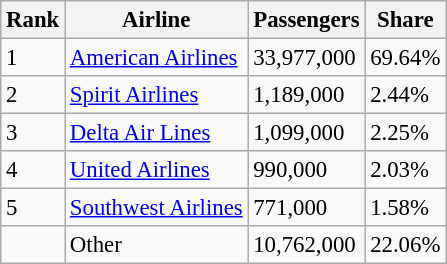<table class="wikitable sortable" style="font-size: 95%">
<tr>
<th>Rank</th>
<th>Airline</th>
<th>Passengers</th>
<th>Share</th>
</tr>
<tr>
<td>1</td>
<td><a href='#'>American Airlines</a></td>
<td>33,977,000</td>
<td>69.64%</td>
</tr>
<tr>
<td>2</td>
<td><a href='#'>Spirit Airlines</a></td>
<td>1,189,000</td>
<td>2.44%</td>
</tr>
<tr>
<td>3</td>
<td><a href='#'>Delta Air Lines</a></td>
<td>1,099,000</td>
<td>2.25%</td>
</tr>
<tr>
<td>4</td>
<td><a href='#'>United Airlines</a></td>
<td>990,000</td>
<td>2.03%</td>
</tr>
<tr>
<td>5</td>
<td><a href='#'>Southwest Airlines</a></td>
<td>771,000</td>
<td>1.58%</td>
</tr>
<tr>
<td></td>
<td>Other</td>
<td>10,762,000</td>
<td>22.06%</td>
</tr>
</table>
